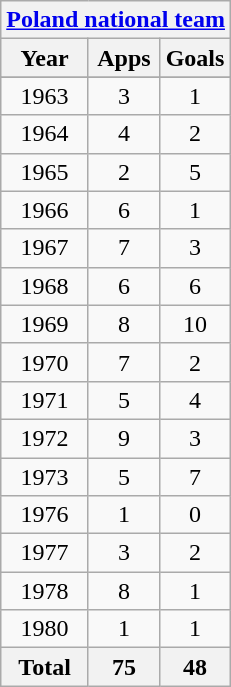<table class="wikitable" style="text-align:center">
<tr>
<th colspan=3><a href='#'>Poland national team</a></th>
</tr>
<tr>
<th>Year</th>
<th width="40">Apps</th>
<th width="40">Goals</th>
</tr>
<tr>
</tr>
<tr>
<td>1963</td>
<td>3</td>
<td>1</td>
</tr>
<tr>
<td>1964</td>
<td>4</td>
<td>2</td>
</tr>
<tr>
<td>1965</td>
<td>2</td>
<td>5</td>
</tr>
<tr>
<td>1966</td>
<td>6</td>
<td>1</td>
</tr>
<tr>
<td>1967</td>
<td>7</td>
<td>3</td>
</tr>
<tr>
<td>1968</td>
<td>6</td>
<td>6</td>
</tr>
<tr>
<td>1969</td>
<td>8</td>
<td>10</td>
</tr>
<tr>
<td>1970</td>
<td>7</td>
<td>2</td>
</tr>
<tr>
<td>1971</td>
<td>5</td>
<td>4</td>
</tr>
<tr>
<td>1972</td>
<td>9</td>
<td>3</td>
</tr>
<tr>
<td>1973</td>
<td>5</td>
<td>7</td>
</tr>
<tr>
<td>1976</td>
<td>1</td>
<td>0</td>
</tr>
<tr>
<td>1977</td>
<td>3</td>
<td>2</td>
</tr>
<tr>
<td>1978</td>
<td>8</td>
<td>1</td>
</tr>
<tr>
<td>1980</td>
<td>1</td>
<td>1</td>
</tr>
<tr>
<th>Total</th>
<th>75</th>
<th>48</th>
</tr>
</table>
